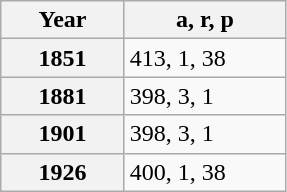<table class="wikitable" style="margin:0 0 0 3em; border:1px solid darkgrey;">
<tr>
<th style="width:75px;">Year</th>
<th style="width:100px;">a, r, p</th>
</tr>
<tr>
<th>1851</th>
<td>413, 1, 38 </td>
</tr>
<tr>
<th>1881</th>
<td>398, 3, 1 </td>
</tr>
<tr>
<th>1901</th>
<td>398, 3, 1 </td>
</tr>
<tr>
<th>1926</th>
<td>400, 1, 38 </td>
</tr>
</table>
